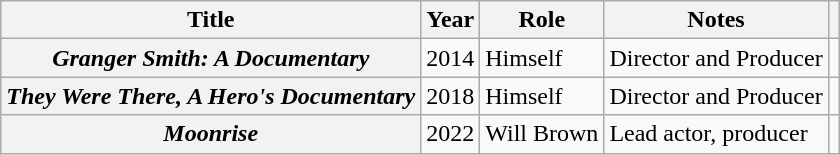<table class="wikitable plainrowheaders sortable" style="margin-right: 0;">
<tr>
<th scope="col">Title</th>
<th scope="col">Year</th>
<th scope="col">Role</th>
<th class="unsortable" scope="col">Notes</th>
<th class="unsortable" scope="col"></th>
</tr>
<tr>
<th scope="row"><em>Granger Smith: A Documentary</em></th>
<td>2014</td>
<td>Himself</td>
<td>Director and Producer</td>
<td></td>
</tr>
<tr>
<th scope="row"><em>They Were There, A Hero's Documentary</em></th>
<td>2018</td>
<td>Himself</td>
<td>Director and Producer</td>
<td align="center"></td>
</tr>
<tr>
<th scope="row"><em>Moonrise</em></th>
<td>2022</td>
<td>Will Brown</td>
<td>Lead actor, producer</td>
<td></td>
</tr>
</table>
